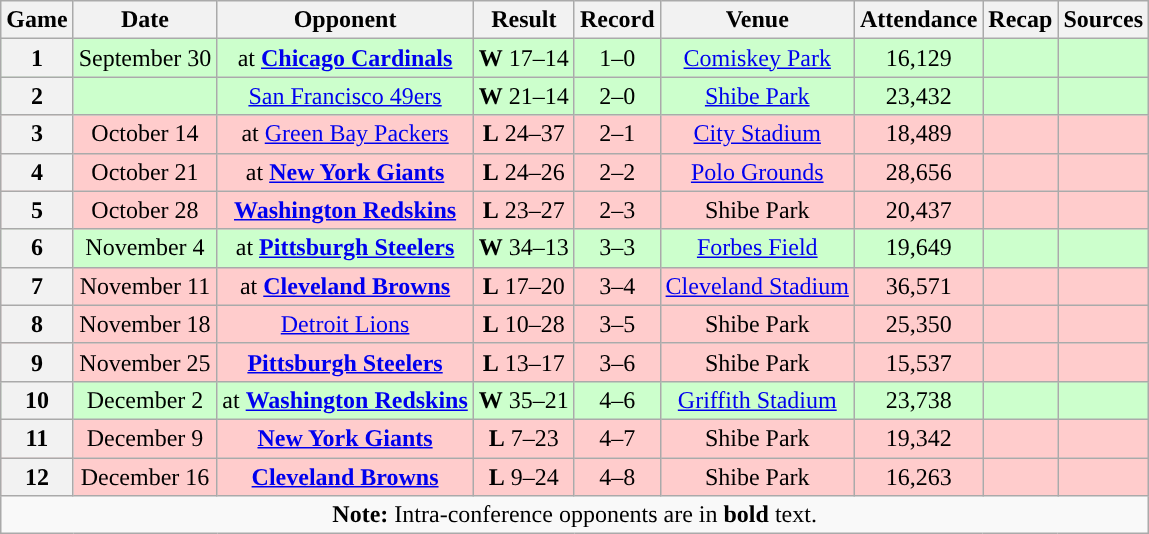<table class="wikitable" style="text-align:center">
<tr>
<th>Game</th>
<th>Date</th>
<th>Opponent</th>
<th>Result</th>
<th>Record</th>
<th>Venue</th>
<th>Attendance</th>
<th>Recap</th>
<th>Sources</th>
</tr>
<tr style="background:#cfc">
<th>1</th>
<td>September 30</td>
<td>at <strong><a href='#'>Chicago Cardinals</a></strong></td>
<td><strong>W</strong> 17–14</td>
<td>1–0</td>
<td><a href='#'>Comiskey Park</a></td>
<td>16,129</td>
<td></td>
<td></td>
</tr>
<tr style="background:#cfc">
<th>2</th>
<td></td>
<td><a href='#'>San Francisco 49ers</a></td>
<td><strong>W</strong> 21–14</td>
<td>2–0</td>
<td><a href='#'>Shibe Park</a></td>
<td>23,432</td>
<td></td>
<td></td>
</tr>
<tr style="background:#fcc">
<th>3</th>
<td>October 14</td>
<td>at <a href='#'>Green Bay Packers</a></td>
<td><strong>L</strong> 24–37</td>
<td>2–1</td>
<td><a href='#'>City Stadium</a></td>
<td>18,489</td>
<td></td>
<td></td>
</tr>
<tr style="background:#fcc">
<th>4</th>
<td>October 21</td>
<td>at <strong><a href='#'>New York Giants</a></strong></td>
<td><strong>L</strong> 24–26</td>
<td>2–2</td>
<td><a href='#'>Polo Grounds</a></td>
<td>28,656</td>
<td></td>
<td></td>
</tr>
<tr style="background:#fcc">
<th>5</th>
<td>October 28</td>
<td><strong><a href='#'>Washington Redskins</a></strong></td>
<td><strong>L</strong> 23–27</td>
<td>2–3</td>
<td>Shibe Park</td>
<td>20,437</td>
<td></td>
<td></td>
</tr>
<tr style="background:#cfc">
<th>6</th>
<td>November 4</td>
<td>at <strong><a href='#'>Pittsburgh Steelers</a></strong></td>
<td><strong>W</strong> 34–13</td>
<td>3–3</td>
<td><a href='#'>Forbes Field</a></td>
<td>19,649</td>
<td></td>
<td></td>
</tr>
<tr style="background:#fcc">
<th>7</th>
<td>November 11</td>
<td>at <strong><a href='#'>Cleveland Browns</a></strong></td>
<td><strong>L</strong> 17–20</td>
<td>3–4</td>
<td><a href='#'>Cleveland Stadium</a></td>
<td>36,571</td>
<td></td>
<td></td>
</tr>
<tr style="background:#fcc">
<th>8</th>
<td>November 18</td>
<td><a href='#'>Detroit Lions</a></td>
<td><strong>L</strong> 10–28</td>
<td>3–5</td>
<td>Shibe Park</td>
<td>25,350</td>
<td></td>
<td></td>
</tr>
<tr style="background:#fcc">
<th>9</th>
<td>November 25</td>
<td><strong><a href='#'>Pittsburgh Steelers</a></strong></td>
<td><strong>L</strong> 13–17</td>
<td>3–6</td>
<td>Shibe Park</td>
<td>15,537</td>
<td></td>
<td></td>
</tr>
<tr style="background:#cfc">
<th>10</th>
<td>December 2</td>
<td>at <strong><a href='#'>Washington Redskins</a></strong></td>
<td><strong>W</strong> 35–21</td>
<td>4–6</td>
<td><a href='#'>Griffith Stadium</a></td>
<td>23,738</td>
<td></td>
<td></td>
</tr>
<tr style="background:#fcc">
<th>11</th>
<td>December 9</td>
<td><strong><a href='#'>New York Giants</a></strong></td>
<td><strong>L</strong> 7–23</td>
<td>4–7</td>
<td>Shibe Park</td>
<td>19,342</td>
<td></td>
<td></td>
</tr>
<tr style="background:#fcc">
<th>12</th>
<td>December 16</td>
<td><strong><a href='#'>Cleveland Browns</a></strong></td>
<td><strong>L</strong> 9–24</td>
<td>4–8</td>
<td>Shibe Park</td>
<td>16,263</td>
<td></td>
<td></td>
</tr>
<tr>
<td colspan="10"><strong>Note:</strong> Intra-conference opponents are in <strong>bold</strong> text.</td>
</tr>
</table>
